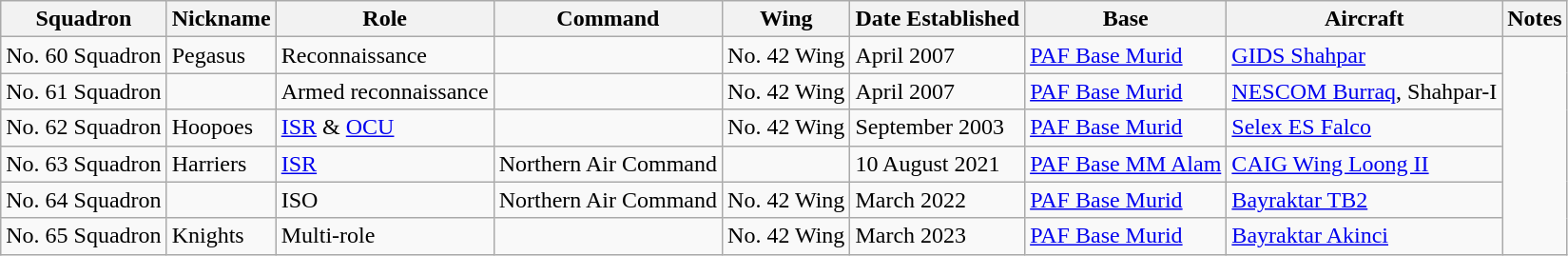<table class="wikitable sortable">
<tr>
<th>Squadron</th>
<th>Nickname</th>
<th>Role</th>
<th>Command</th>
<th>Wing</th>
<th>Date Established</th>
<th>Base</th>
<th>Aircraft</th>
<th>Notes</th>
</tr>
<tr>
<td>No. 60 Squadron</td>
<td>Pegasus</td>
<td>Reconnaissance</td>
<td></td>
<td>No. 42 Wing</td>
<td>April 2007</td>
<td><a href='#'>PAF Base Murid</a></td>
<td><a href='#'>GIDS Shahpar</a></td>
<td rowspan="6"></td>
</tr>
<tr>
<td>No. 61 Squadron</td>
<td></td>
<td>Armed reconnaissance</td>
<td></td>
<td>No. 42 Wing</td>
<td>April 2007</td>
<td><a href='#'>PAF Base Murid</a></td>
<td><a href='#'>NESCOM Burraq</a>, Shahpar-I</td>
</tr>
<tr>
<td>No. 62 Squadron</td>
<td>Hoopoes</td>
<td><a href='#'>ISR</a> & <a href='#'>OCU</a></td>
<td></td>
<td>No. 42 Wing</td>
<td>September 2003</td>
<td><a href='#'>PAF Base Murid</a></td>
<td><a href='#'>Selex ES Falco</a></td>
</tr>
<tr>
<td>No. 63 Squadron</td>
<td>Harriers</td>
<td><a href='#'>ISR</a></td>
<td>Northern Air Command</td>
<td></td>
<td>10 August 2021</td>
<td><a href='#'>PAF Base MM Alam</a></td>
<td><a href='#'>CAIG Wing Loong II</a></td>
</tr>
<tr>
<td>No. 64 Squadron</td>
<td></td>
<td>ISO</td>
<td>Northern Air Command</td>
<td>No. 42 Wing</td>
<td>March 2022</td>
<td><a href='#'>PAF Base Murid</a></td>
<td><a href='#'>Bayraktar TB2</a></td>
</tr>
<tr>
<td>No. 65 Squadron</td>
<td>Knights</td>
<td>Multi-role</td>
<td></td>
<td>No. 42 Wing</td>
<td>March 2023</td>
<td><a href='#'>PAF Base Murid</a></td>
<td><a href='#'>Bayraktar Akinci</a></td>
</tr>
</table>
